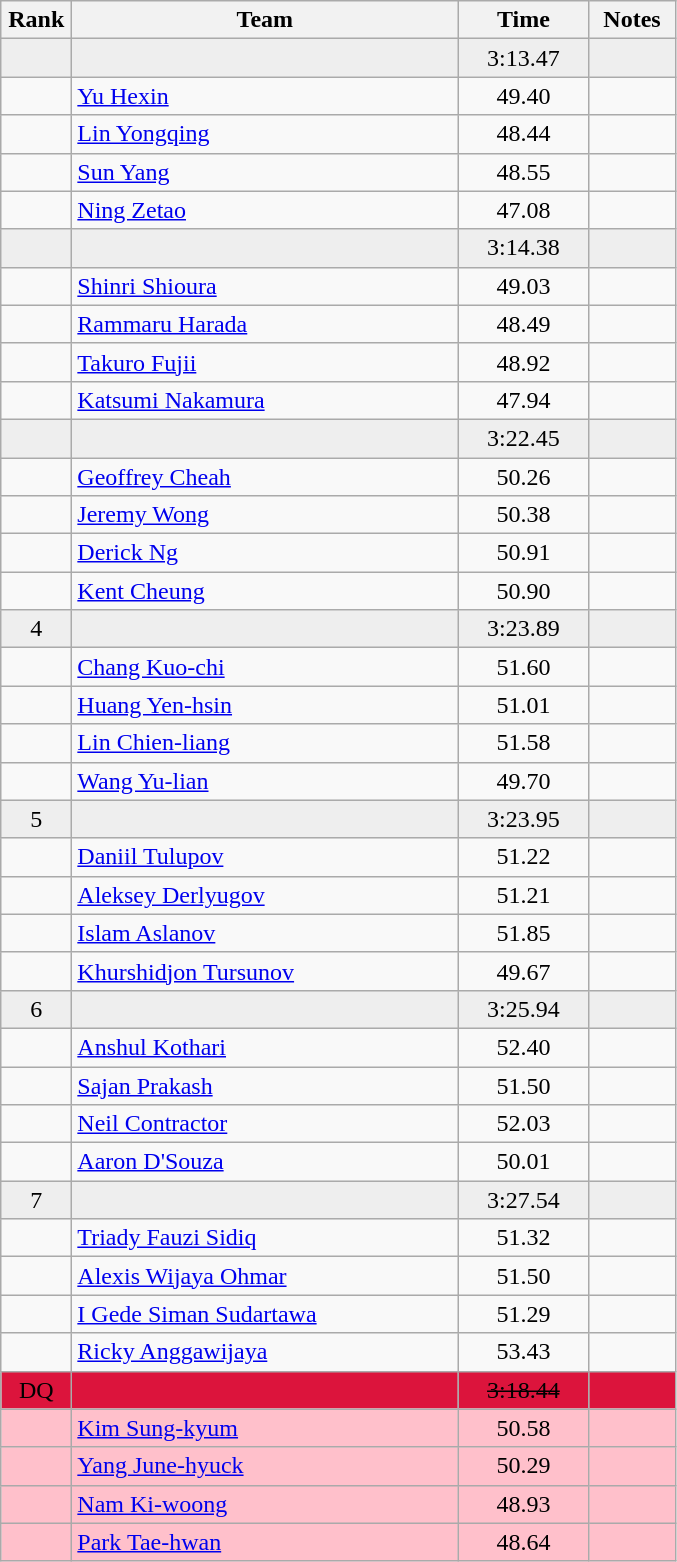<table class="wikitable" style="text-align:center">
<tr>
<th width=40>Rank</th>
<th width=250>Team</th>
<th width=80>Time</th>
<th width=50>Notes</th>
</tr>
<tr bgcolor=eeeeee>
<td></td>
<td align=left></td>
<td>3:13.47</td>
<td></td>
</tr>
<tr>
<td></td>
<td align=left><a href='#'>Yu Hexin</a></td>
<td>49.40</td>
<td></td>
</tr>
<tr>
<td></td>
<td align=left><a href='#'>Lin Yongqing</a></td>
<td>48.44</td>
<td></td>
</tr>
<tr>
<td></td>
<td align=left><a href='#'>Sun Yang</a></td>
<td>48.55</td>
<td></td>
</tr>
<tr>
<td></td>
<td align=left><a href='#'>Ning Zetao</a></td>
<td>47.08</td>
<td></td>
</tr>
<tr bgcolor=eeeeee>
<td></td>
<td align=left></td>
<td>3:14.38</td>
<td></td>
</tr>
<tr>
<td></td>
<td align=left><a href='#'>Shinri Shioura</a></td>
<td>49.03</td>
<td></td>
</tr>
<tr>
<td></td>
<td align=left><a href='#'>Rammaru Harada</a></td>
<td>48.49</td>
<td></td>
</tr>
<tr>
<td></td>
<td align=left><a href='#'>Takuro Fujii</a></td>
<td>48.92</td>
<td></td>
</tr>
<tr>
<td></td>
<td align=left><a href='#'>Katsumi Nakamura</a></td>
<td>47.94</td>
<td></td>
</tr>
<tr bgcolor=eeeeee>
<td></td>
<td align=left></td>
<td>3:22.45</td>
<td></td>
</tr>
<tr>
<td></td>
<td align=left><a href='#'>Geoffrey Cheah</a></td>
<td>50.26</td>
<td></td>
</tr>
<tr>
<td></td>
<td align=left><a href='#'>Jeremy Wong</a></td>
<td>50.38</td>
<td></td>
</tr>
<tr>
<td></td>
<td align=left><a href='#'>Derick Ng</a></td>
<td>50.91</td>
<td></td>
</tr>
<tr>
<td></td>
<td align=left><a href='#'>Kent Cheung</a></td>
<td>50.90</td>
<td></td>
</tr>
<tr bgcolor=eeeeee>
<td>4</td>
<td align=left></td>
<td>3:23.89</td>
<td></td>
</tr>
<tr>
<td></td>
<td align=left><a href='#'>Chang Kuo-chi</a></td>
<td>51.60</td>
<td></td>
</tr>
<tr>
<td></td>
<td align=left><a href='#'>Huang Yen-hsin</a></td>
<td>51.01</td>
<td></td>
</tr>
<tr>
<td></td>
<td align=left><a href='#'>Lin Chien-liang</a></td>
<td>51.58</td>
<td></td>
</tr>
<tr>
<td></td>
<td align=left><a href='#'>Wang Yu-lian</a></td>
<td>49.70</td>
<td></td>
</tr>
<tr bgcolor=eeeeee>
<td>5</td>
<td align=left></td>
<td>3:23.95</td>
<td></td>
</tr>
<tr>
<td></td>
<td align=left><a href='#'>Daniil Tulupov</a></td>
<td>51.22</td>
<td></td>
</tr>
<tr>
<td></td>
<td align=left><a href='#'>Aleksey Derlyugov</a></td>
<td>51.21</td>
<td></td>
</tr>
<tr>
<td></td>
<td align=left><a href='#'>Islam Aslanov</a></td>
<td>51.85</td>
<td></td>
</tr>
<tr>
<td></td>
<td align=left><a href='#'>Khurshidjon Tursunov</a></td>
<td>49.67</td>
<td></td>
</tr>
<tr bgcolor=eeeeee>
<td>6</td>
<td align=left></td>
<td>3:25.94</td>
<td></td>
</tr>
<tr>
<td></td>
<td align=left><a href='#'>Anshul Kothari</a></td>
<td>52.40</td>
<td></td>
</tr>
<tr>
<td></td>
<td align=left><a href='#'>Sajan Prakash</a></td>
<td>51.50</td>
<td></td>
</tr>
<tr>
<td></td>
<td align=left><a href='#'>Neil Contractor</a></td>
<td>52.03</td>
<td></td>
</tr>
<tr>
<td></td>
<td align=left><a href='#'>Aaron D'Souza</a></td>
<td>50.01</td>
<td></td>
</tr>
<tr bgcolor=eeeeee>
<td>7</td>
<td align=left></td>
<td>3:27.54</td>
<td></td>
</tr>
<tr>
<td></td>
<td align=left><a href='#'>Triady Fauzi Sidiq</a></td>
<td>51.32</td>
<td></td>
</tr>
<tr>
<td></td>
<td align=left><a href='#'>Alexis Wijaya Ohmar</a></td>
<td>51.50</td>
<td></td>
</tr>
<tr>
<td></td>
<td align=left><a href='#'>I Gede Siman Sudartawa</a></td>
<td>51.29</td>
<td></td>
</tr>
<tr>
<td></td>
<td align=left><a href='#'>Ricky Anggawijaya</a></td>
<td>53.43</td>
<td></td>
</tr>
<tr bgcolor=Crimson>
<td>DQ</td>
<td align=left></td>
<td><s>3:18.44</s></td>
<td></td>
</tr>
<tr bgcolor=pink>
<td></td>
<td align=left><a href='#'>Kim Sung-kyum</a></td>
<td>50.58</td>
<td></td>
</tr>
<tr bgcolor=pink>
<td></td>
<td align=left><a href='#'>Yang June-hyuck</a></td>
<td>50.29</td>
<td></td>
</tr>
<tr bgcolor=pink>
<td></td>
<td align=left><a href='#'>Nam Ki-woong</a></td>
<td>48.93</td>
<td></td>
</tr>
<tr bgcolor=pink>
<td></td>
<td align=left><a href='#'>Park Tae-hwan</a></td>
<td>48.64</td>
<td></td>
</tr>
</table>
